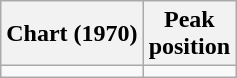<table class="wikitable sortable">
<tr>
<th>Chart (1970)</th>
<th>Peak<br>position</th>
</tr>
<tr>
<td></td>
</tr>
</table>
